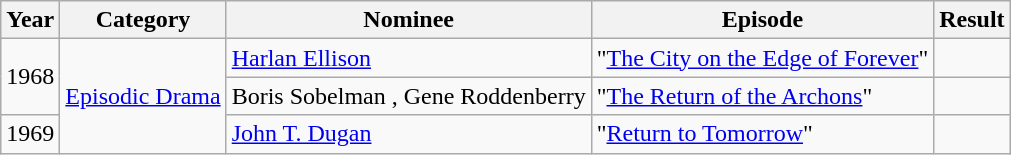<table class="wikitable">
<tr>
<th>Year</th>
<th>Category</th>
<th>Nominee</th>
<th>Episode</th>
<th>Result</th>
</tr>
<tr>
<td rowspan="2">1968</td>
<td rowspan="3"><a href='#'>Episodic Drama</a></td>
<td><a href='#'>Harlan Ellison</a></td>
<td>"<a href='#'>The City on the Edge of Forever</a>"</td>
<td></td>
</tr>
<tr>
<td>Boris Sobelman , Gene Roddenberry </td>
<td>"<a href='#'>The Return of the Archons</a>"</td>
<td></td>
</tr>
<tr>
<td>1969</td>
<td><a href='#'>John T. Dugan</a></td>
<td>"<a href='#'>Return to Tomorrow</a>"</td>
<td></td>
</tr>
</table>
